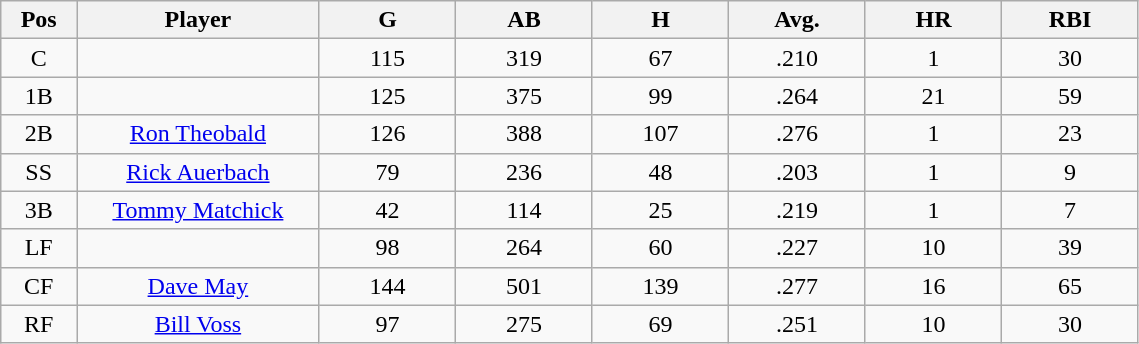<table class="wikitable sortable">
<tr>
<th bgcolor="#DDDDFF" width="5%">Pos</th>
<th bgcolor="#DDDDFF" width="16%">Player</th>
<th bgcolor="#DDDDFF" width="9%">G</th>
<th bgcolor="#DDDDFF" width="9%">AB</th>
<th bgcolor="#DDDDFF" width="9%">H</th>
<th bgcolor="#DDDDFF" width="9%">Avg.</th>
<th bgcolor="#DDDDFF" width="9%">HR</th>
<th bgcolor="#DDDDFF" width="9%">RBI</th>
</tr>
<tr align="center">
<td>C</td>
<td></td>
<td>115</td>
<td>319</td>
<td>67</td>
<td>.210</td>
<td>1</td>
<td>30</td>
</tr>
<tr align="center">
<td>1B</td>
<td></td>
<td>125</td>
<td>375</td>
<td>99</td>
<td>.264</td>
<td>21</td>
<td>59</td>
</tr>
<tr align="center">
<td>2B</td>
<td><a href='#'>Ron Theobald</a></td>
<td>126</td>
<td>388</td>
<td>107</td>
<td>.276</td>
<td>1</td>
<td>23</td>
</tr>
<tr align=center>
<td>SS</td>
<td><a href='#'>Rick Auerbach</a></td>
<td>79</td>
<td>236</td>
<td>48</td>
<td>.203</td>
<td>1</td>
<td>9</td>
</tr>
<tr align=center>
<td>3B</td>
<td><a href='#'>Tommy Matchick</a></td>
<td>42</td>
<td>114</td>
<td>25</td>
<td>.219</td>
<td>1</td>
<td>7</td>
</tr>
<tr align=center>
<td>LF</td>
<td></td>
<td>98</td>
<td>264</td>
<td>60</td>
<td>.227</td>
<td>10</td>
<td>39</td>
</tr>
<tr align="center">
<td>CF</td>
<td><a href='#'>Dave May</a></td>
<td>144</td>
<td>501</td>
<td>139</td>
<td>.277</td>
<td>16</td>
<td>65</td>
</tr>
<tr align=center>
<td>RF</td>
<td><a href='#'>Bill Voss</a></td>
<td>97</td>
<td>275</td>
<td>69</td>
<td>.251</td>
<td>10</td>
<td>30</td>
</tr>
</table>
